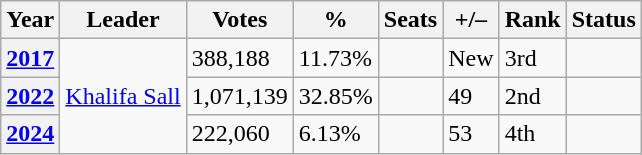<table class="wikitable">
<tr>
<th>Year</th>
<th>Leader</th>
<th>Votes</th>
<th>%</th>
<th>Seats</th>
<th>+/–</th>
<th>Rank</th>
<th>Status</th>
</tr>
<tr>
<th><a href='#'>2017</a></th>
<td rowspan=3><a href='#'>Khalifa Sall</a></td>
<td>388,188</td>
<td>11.73%</td>
<td></td>
<td>New</td>
<td> 3rd</td>
<td></td>
</tr>
<tr>
<th><a href='#'>2022</a></th>
<td>1,071,139</td>
<td>32.85%</td>
<td></td>
<td> 49</td>
<td> 2nd</td>
<td></td>
</tr>
<tr>
<th><a href='#'>2024</a></th>
<td>222,060</td>
<td>6.13%</td>
<td></td>
<td> 53</td>
<td> 4th</td>
<td></td>
</tr>
</table>
